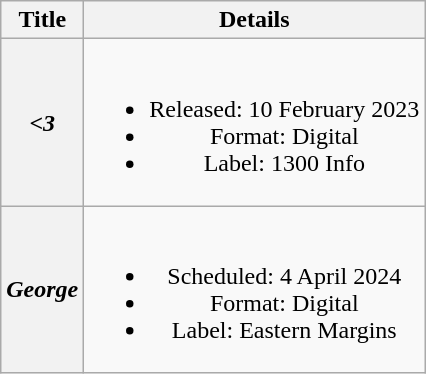<table class="wikitable plainrowheaders" style="text-align:center;" border="1">
<tr>
<th>Title</th>
<th>Details</th>
</tr>
<tr>
<th scope="row"><em><3</em></th>
<td><br><ul><li>Released: 10 February 2023</li><li>Format: Digital</li><li>Label: 1300 Info</li></ul></td>
</tr>
<tr>
<th scope="row"><em>George</em></th>
<td><br><ul><li>Scheduled: 4 April 2024</li><li>Format: Digital</li><li>Label: Eastern Margins</li></ul></td>
</tr>
</table>
